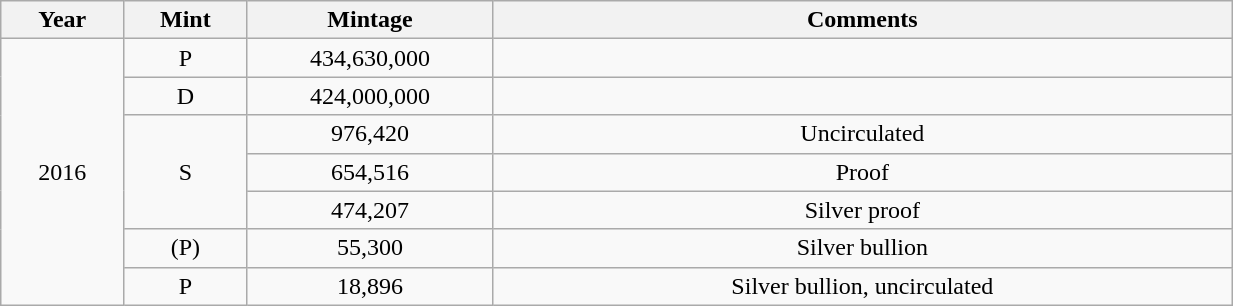<table class="wikitable sortable" style="min-width:65%; text-align:center;">
<tr>
<th width="10%">Year</th>
<th width="10%">Mint</th>
<th width="20%">Mintage</th>
<th width="60%">Comments</th>
</tr>
<tr>
<td rowspan="7">2016</td>
<td>P</td>
<td>434,630,000</td>
<td></td>
</tr>
<tr>
<td>D</td>
<td>424,000,000</td>
<td></td>
</tr>
<tr>
<td rowspan="3">S</td>
<td>976,420</td>
<td>Uncirculated</td>
</tr>
<tr>
<td>654,516</td>
<td>Proof</td>
</tr>
<tr>
<td>474,207</td>
<td>Silver proof</td>
</tr>
<tr>
<td>(P)</td>
<td>55,300</td>
<td>Silver bullion</td>
</tr>
<tr>
<td>P</td>
<td>18,896</td>
<td>Silver bullion, uncirculated</td>
</tr>
</table>
